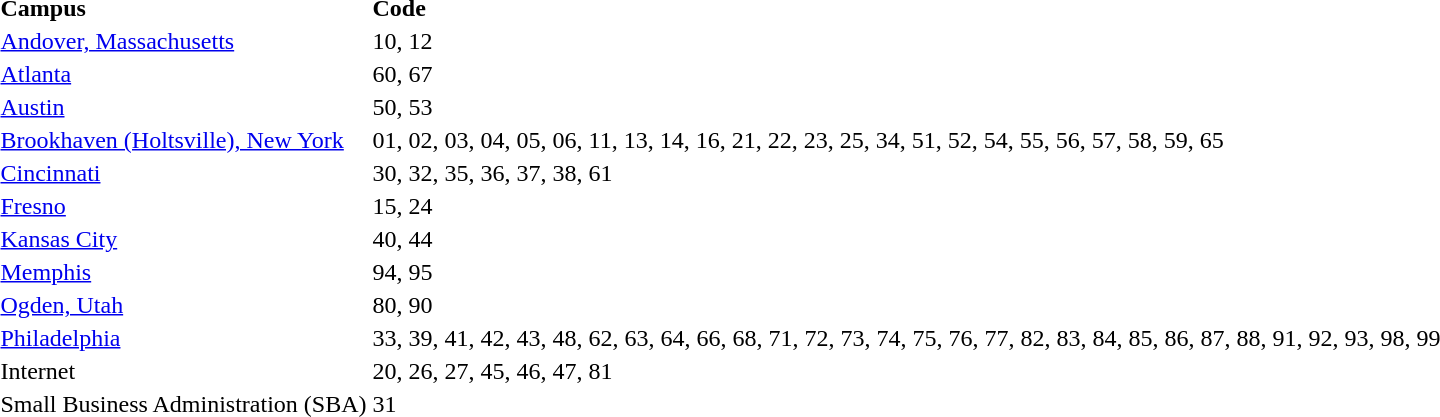<table>
<tr>
<th style="text-align:left;">Campus</th>
<th style="text-align:left;">Code</th>
</tr>
<tr>
<td><a href='#'>Andover, Massachusetts</a></td>
<td>10, 12</td>
</tr>
<tr>
<td><a href='#'>Atlanta</a></td>
<td>60, 67</td>
</tr>
<tr>
<td><a href='#'>Austin</a></td>
<td>50, 53</td>
</tr>
<tr>
<td><a href='#'>Brookhaven (Holtsville), New York</a></td>
<td>01, 02, 03, 04, 05, 06, 11, 13, 14, 16, 21, 22, 23, 25, 34, 51, 52, 54, 55, 56, 57, 58, 59, 65</td>
</tr>
<tr>
<td><a href='#'>Cincinnati</a></td>
<td>30, 32, 35, 36, 37, 38, 61</td>
</tr>
<tr>
<td><a href='#'>Fresno</a></td>
<td>15, 24</td>
</tr>
<tr>
<td><a href='#'>Kansas City</a></td>
<td>40, 44</td>
</tr>
<tr>
<td><a href='#'>Memphis</a></td>
<td>94, 95</td>
</tr>
<tr>
<td><a href='#'>Ogden, Utah</a></td>
<td>80, 90</td>
</tr>
<tr>
<td><a href='#'>Philadelphia</a></td>
<td>33, 39, 41, 42, 43, 48, 62, 63, 64, 66, 68, 71, 72, 73, 74, 75, 76, 77, 82, 83, 84, 85, 86, 87, 88, 91, 92, 93, 98, 99</td>
</tr>
<tr>
<td>Internet</td>
<td>20, 26, 27, 45, 46, 47, 81</td>
</tr>
<tr>
<td>Small Business Administration (SBA)</td>
<td>31</td>
</tr>
</table>
